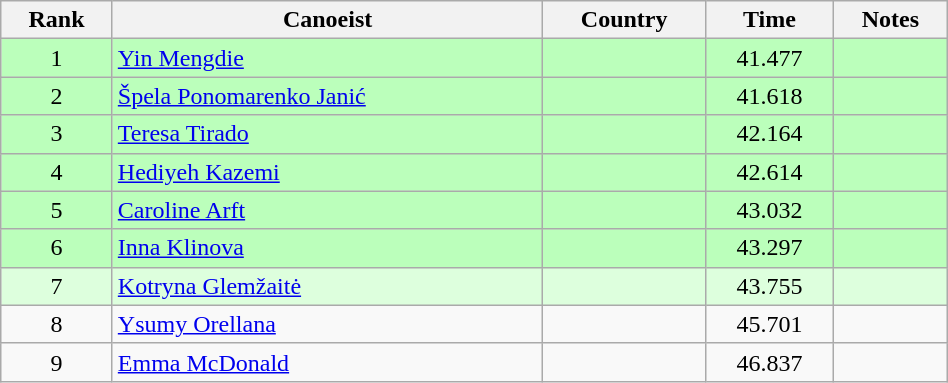<table class="wikitable" style="text-align:center;width: 50%">
<tr>
<th>Rank</th>
<th>Canoeist</th>
<th>Country</th>
<th>Time</th>
<th>Notes</th>
</tr>
<tr bgcolor=bbffbb>
<td>1</td>
<td align="left"><a href='#'>Yin Mengdie</a></td>
<td align="left"></td>
<td>41.477</td>
<td></td>
</tr>
<tr bgcolor=bbffbb>
<td>2</td>
<td align="left"><a href='#'>Špela Ponomarenko Janić</a></td>
<td align="left"></td>
<td>41.618</td>
<td></td>
</tr>
<tr bgcolor=bbffbb>
<td>3</td>
<td align="left"><a href='#'>Teresa Tirado</a></td>
<td align="left"></td>
<td>42.164</td>
<td></td>
</tr>
<tr bgcolor=bbffbb>
<td>4</td>
<td align="left"><a href='#'>Hediyeh Kazemi</a></td>
<td align="left"></td>
<td>42.614</td>
<td></td>
</tr>
<tr bgcolor=bbffbb>
<td>5</td>
<td align="left"><a href='#'>Caroline Arft</a></td>
<td align="left"></td>
<td>43.032</td>
<td></td>
</tr>
<tr bgcolor=bbffbb>
<td>6</td>
<td align="left"><a href='#'>Inna Klinova</a></td>
<td align="left"></td>
<td>43.297</td>
<td></td>
</tr>
<tr bgcolor=ddffdd>
<td>7</td>
<td align="left"><a href='#'>Kotryna Glemžaitė</a></td>
<td align="left"></td>
<td>43.755</td>
<td></td>
</tr>
<tr>
<td>8</td>
<td align="left"><a href='#'>Ysumy Orellana</a></td>
<td align="left"></td>
<td>45.701</td>
<td></td>
</tr>
<tr>
<td>9</td>
<td align="left"><a href='#'>Emma McDonald</a></td>
<td align="left"></td>
<td>46.837</td>
<td></td>
</tr>
</table>
